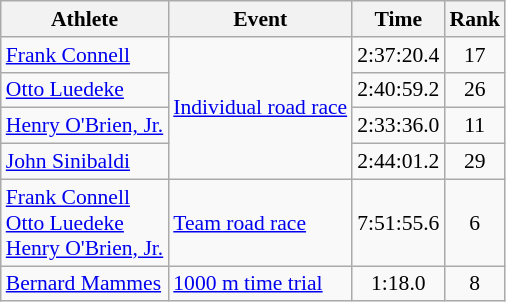<table class="wikitable" style="font-size:90%;">
<tr>
<th>Athlete</th>
<th>Event</th>
<th>Time</th>
<th>Rank</th>
</tr>
<tr align=center>
<td align=left><a href='#'>Frank Connell</a></td>
<td align=left rowspan=4><a href='#'>Individual road race</a></td>
<td>2:37:20.4</td>
<td>17</td>
</tr>
<tr align=center>
<td align=left><a href='#'>Otto Luedeke</a></td>
<td>2:40:59.2</td>
<td>26</td>
</tr>
<tr align=center>
<td align=left><a href='#'>Henry O'Brien, Jr.</a></td>
<td>2:33:36.0</td>
<td>11</td>
</tr>
<tr align=center>
<td align=left><a href='#'>John Sinibaldi</a></td>
<td>2:44:01.2</td>
<td>29</td>
</tr>
<tr align=center>
<td align=left><a href='#'>Frank Connell</a><br><a href='#'>Otto Luedeke</a><br><a href='#'>Henry O'Brien, Jr.</a></td>
<td align=left><a href='#'>Team road race</a></td>
<td>7:51:55.6</td>
<td>6</td>
</tr>
<tr align=center>
<td align=left><a href='#'>Bernard Mammes</a></td>
<td align=left><a href='#'>1000 m time trial</a></td>
<td>1:18.0</td>
<td>8</td>
</tr>
</table>
